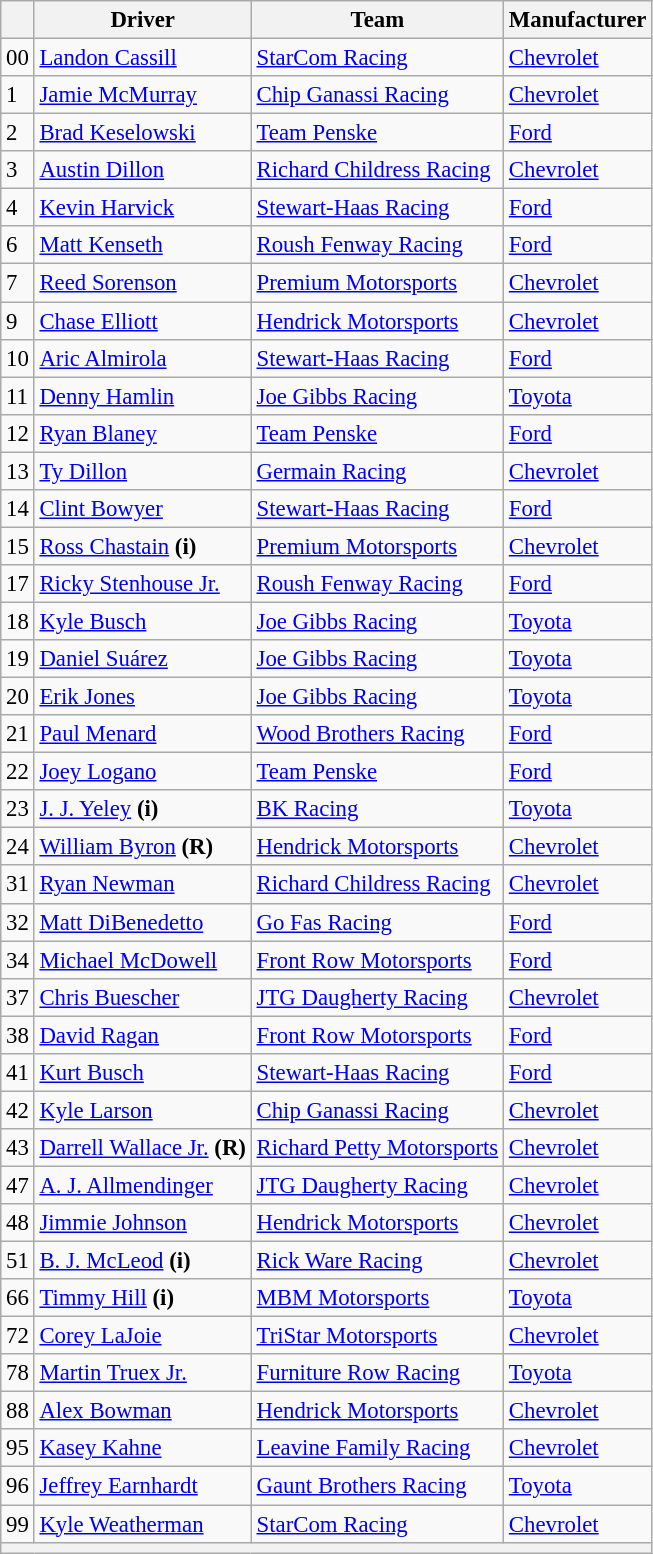<table class="wikitable" style="font-size:95%">
<tr>
<th></th>
<th>Driver</th>
<th>Team</th>
<th>Manufacturer</th>
</tr>
<tr>
<td>00</td>
<td><a href='#'>Landon Cassill</a></td>
<td><a href='#'>StarCom Racing</a></td>
<td><a href='#'>Chevrolet</a></td>
</tr>
<tr>
<td>1</td>
<td><a href='#'>Jamie McMurray</a></td>
<td><a href='#'>Chip Ganassi Racing</a></td>
<td><a href='#'>Chevrolet</a></td>
</tr>
<tr>
<td>2</td>
<td><a href='#'>Brad Keselowski</a></td>
<td><a href='#'>Team Penske</a></td>
<td><a href='#'>Ford</a></td>
</tr>
<tr>
<td>3</td>
<td><a href='#'>Austin Dillon</a></td>
<td><a href='#'>Richard Childress Racing</a></td>
<td><a href='#'>Chevrolet</a></td>
</tr>
<tr>
<td>4</td>
<td><a href='#'>Kevin Harvick</a></td>
<td><a href='#'>Stewart-Haas Racing</a></td>
<td><a href='#'>Ford</a></td>
</tr>
<tr>
<td>6</td>
<td><a href='#'>Matt Kenseth</a></td>
<td><a href='#'>Roush Fenway Racing</a></td>
<td><a href='#'>Ford</a></td>
</tr>
<tr>
<td>7</td>
<td><a href='#'>Reed Sorenson</a></td>
<td><a href='#'>Premium Motorsports</a></td>
<td><a href='#'>Chevrolet</a></td>
</tr>
<tr>
<td>9</td>
<td><a href='#'>Chase Elliott</a></td>
<td><a href='#'>Hendrick Motorsports</a></td>
<td><a href='#'>Chevrolet</a></td>
</tr>
<tr>
<td>10</td>
<td><a href='#'>Aric Almirola</a></td>
<td><a href='#'>Stewart-Haas Racing</a></td>
<td><a href='#'>Ford</a></td>
</tr>
<tr>
<td>11</td>
<td><a href='#'>Denny Hamlin</a></td>
<td><a href='#'>Joe Gibbs Racing</a></td>
<td><a href='#'>Toyota</a></td>
</tr>
<tr>
<td>12</td>
<td><a href='#'>Ryan Blaney</a></td>
<td><a href='#'>Team Penske</a></td>
<td><a href='#'>Ford</a></td>
</tr>
<tr>
<td>13</td>
<td><a href='#'>Ty Dillon</a></td>
<td><a href='#'>Germain Racing</a></td>
<td><a href='#'>Chevrolet</a></td>
</tr>
<tr>
<td>14</td>
<td><a href='#'>Clint Bowyer</a></td>
<td><a href='#'>Stewart-Haas Racing</a></td>
<td><a href='#'>Ford</a></td>
</tr>
<tr>
<td>15</td>
<td><a href='#'>Ross Chastain</a> <strong>(i)</strong></td>
<td><a href='#'>Premium Motorsports</a></td>
<td><a href='#'>Chevrolet</a></td>
</tr>
<tr>
<td>17</td>
<td><a href='#'>Ricky Stenhouse Jr.</a></td>
<td><a href='#'>Roush Fenway Racing</a></td>
<td><a href='#'>Ford</a></td>
</tr>
<tr>
<td>18</td>
<td><a href='#'>Kyle Busch</a></td>
<td><a href='#'>Joe Gibbs Racing</a></td>
<td><a href='#'>Toyota</a></td>
</tr>
<tr>
<td>19</td>
<td><a href='#'>Daniel Suárez</a></td>
<td><a href='#'>Joe Gibbs Racing</a></td>
<td><a href='#'>Toyota</a></td>
</tr>
<tr>
<td>20</td>
<td><a href='#'>Erik Jones</a></td>
<td><a href='#'>Joe Gibbs Racing</a></td>
<td><a href='#'>Toyota</a></td>
</tr>
<tr>
<td>21</td>
<td><a href='#'>Paul Menard</a></td>
<td><a href='#'>Wood Brothers Racing</a></td>
<td><a href='#'>Ford</a></td>
</tr>
<tr>
<td>22</td>
<td><a href='#'>Joey Logano</a></td>
<td><a href='#'>Team Penske</a></td>
<td><a href='#'>Ford</a></td>
</tr>
<tr>
<td>23</td>
<td><a href='#'>J. J. Yeley</a> <strong>(i)</strong></td>
<td><a href='#'>BK Racing</a></td>
<td><a href='#'>Toyota</a></td>
</tr>
<tr>
<td>24</td>
<td><a href='#'>William Byron</a> <strong>(R)</strong></td>
<td><a href='#'>Hendrick Motorsports</a></td>
<td><a href='#'>Chevrolet</a></td>
</tr>
<tr>
<td>31</td>
<td><a href='#'>Ryan Newman</a></td>
<td><a href='#'>Richard Childress Racing</a></td>
<td><a href='#'>Chevrolet</a></td>
</tr>
<tr>
<td>32</td>
<td><a href='#'>Matt DiBenedetto</a></td>
<td><a href='#'>Go Fas Racing</a></td>
<td><a href='#'>Ford</a></td>
</tr>
<tr>
<td>34</td>
<td><a href='#'>Michael McDowell</a></td>
<td><a href='#'>Front Row Motorsports</a></td>
<td><a href='#'>Ford</a></td>
</tr>
<tr>
<td>37</td>
<td><a href='#'>Chris Buescher</a></td>
<td><a href='#'>JTG Daugherty Racing</a></td>
<td><a href='#'>Chevrolet</a></td>
</tr>
<tr>
<td>38</td>
<td><a href='#'>David Ragan</a></td>
<td><a href='#'>Front Row Motorsports</a></td>
<td><a href='#'>Ford</a></td>
</tr>
<tr>
<td>41</td>
<td><a href='#'>Kurt Busch</a></td>
<td><a href='#'>Stewart-Haas Racing</a></td>
<td><a href='#'>Ford</a></td>
</tr>
<tr>
<td>42</td>
<td><a href='#'>Kyle Larson</a></td>
<td><a href='#'>Chip Ganassi Racing</a></td>
<td><a href='#'>Chevrolet</a></td>
</tr>
<tr>
<td>43</td>
<td><a href='#'>Darrell Wallace Jr.</a> <strong>(R)</strong></td>
<td><a href='#'>Richard Petty Motorsports</a></td>
<td><a href='#'>Chevrolet</a></td>
</tr>
<tr>
<td>47</td>
<td><a href='#'>A. J. Allmendinger</a></td>
<td><a href='#'>JTG Daugherty Racing</a></td>
<td><a href='#'>Chevrolet</a></td>
</tr>
<tr>
<td>48</td>
<td><a href='#'>Jimmie Johnson</a></td>
<td><a href='#'>Hendrick Motorsports</a></td>
<td><a href='#'>Chevrolet</a></td>
</tr>
<tr>
<td>51</td>
<td><a href='#'>B. J. McLeod</a> <strong>(i)</strong></td>
<td><a href='#'>Rick Ware Racing</a></td>
<td><a href='#'>Chevrolet</a></td>
</tr>
<tr>
<td>66</td>
<td><a href='#'>Timmy Hill</a> <strong>(i)</strong></td>
<td><a href='#'>MBM Motorsports</a></td>
<td><a href='#'>Toyota</a></td>
</tr>
<tr>
<td>72</td>
<td><a href='#'>Corey LaJoie</a></td>
<td><a href='#'>TriStar Motorsports</a></td>
<td><a href='#'>Chevrolet</a></td>
</tr>
<tr>
<td>78</td>
<td><a href='#'>Martin Truex Jr.</a></td>
<td><a href='#'>Furniture Row Racing</a></td>
<td><a href='#'>Toyota</a></td>
</tr>
<tr>
<td>88</td>
<td><a href='#'>Alex Bowman</a></td>
<td><a href='#'>Hendrick Motorsports</a></td>
<td><a href='#'>Chevrolet</a></td>
</tr>
<tr>
<td>95</td>
<td><a href='#'>Kasey Kahne</a></td>
<td><a href='#'>Leavine Family Racing</a></td>
<td><a href='#'>Chevrolet</a></td>
</tr>
<tr>
<td>96</td>
<td><a href='#'>Jeffrey Earnhardt</a></td>
<td><a href='#'>Gaunt Brothers Racing</a></td>
<td><a href='#'>Toyota</a></td>
</tr>
<tr>
<td>99</td>
<td><a href='#'>Kyle Weatherman</a></td>
<td><a href='#'>StarCom Racing</a></td>
<td><a href='#'>Chevrolet</a></td>
</tr>
<tr>
<th colspan="4"></th>
</tr>
</table>
